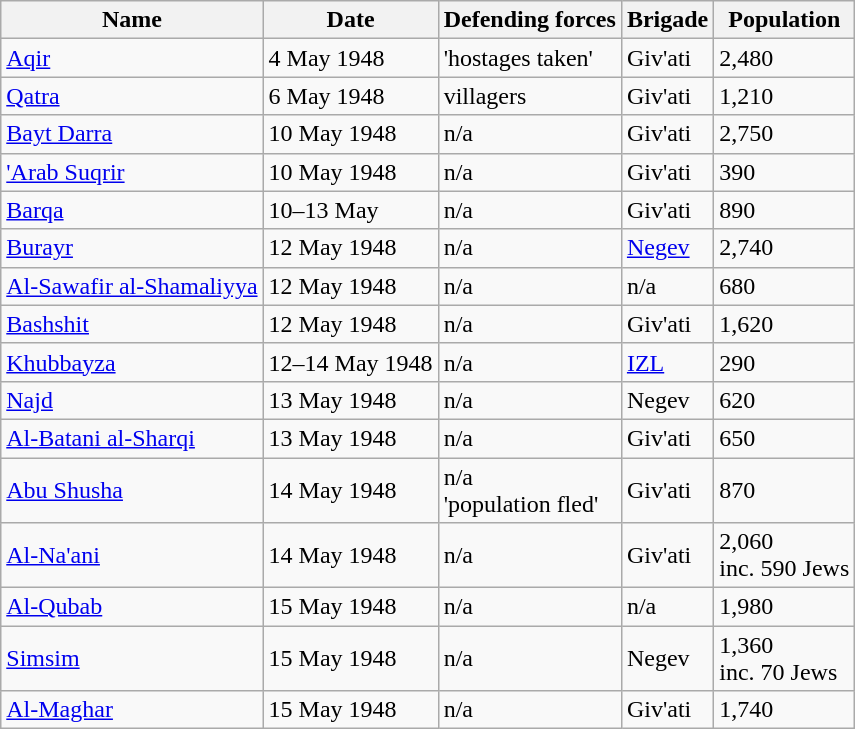<table class="wikitable">
<tr>
<th>Name</th>
<th>Date</th>
<th>Defending forces</th>
<th>Brigade</th>
<th>Population</th>
</tr>
<tr>
<td><a href='#'>Aqir</a></td>
<td>4 May 1948</td>
<td>'hostages taken'</td>
<td>Giv'ati</td>
<td>2,480</td>
</tr>
<tr>
<td><a href='#'>Qatra</a></td>
<td>6 May 1948</td>
<td>villagers</td>
<td>Giv'ati</td>
<td>1,210</td>
</tr>
<tr>
<td><a href='#'>Bayt Darra</a></td>
<td>10 May 1948</td>
<td>n/a</td>
<td>Giv'ati</td>
<td>2,750</td>
</tr>
<tr>
<td><a href='#'>'Arab Suqrir</a></td>
<td>10 May 1948</td>
<td>n/a</td>
<td>Giv'ati</td>
<td>390</td>
</tr>
<tr>
<td><a href='#'>Barqa</a></td>
<td>10–13 May</td>
<td>n/a</td>
<td>Giv'ati</td>
<td>890</td>
</tr>
<tr>
<td><a href='#'>Burayr</a></td>
<td>12 May 1948</td>
<td>n/a</td>
<td><a href='#'>Negev</a></td>
<td>2,740</td>
</tr>
<tr>
<td><a href='#'>Al-Sawafir al-Shamaliyya</a></td>
<td>12 May 1948</td>
<td>n/a</td>
<td>n/a</td>
<td>680</td>
</tr>
<tr>
<td><a href='#'>Bashshit</a></td>
<td>12 May 1948</td>
<td>n/a</td>
<td>Giv'ati</td>
<td>1,620</td>
</tr>
<tr>
<td><a href='#'>Khubbayza</a></td>
<td>12–14 May 1948</td>
<td>n/a</td>
<td><a href='#'>IZL</a></td>
<td>290</td>
</tr>
<tr>
<td><a href='#'>Najd</a></td>
<td>13 May 1948</td>
<td>n/a</td>
<td>Negev</td>
<td>620</td>
</tr>
<tr>
<td><a href='#'>Al-Batani al-Sharqi</a></td>
<td>13 May 1948</td>
<td>n/a</td>
<td>Giv'ati</td>
<td>650</td>
</tr>
<tr>
<td><a href='#'>Abu Shusha</a></td>
<td>14 May 1948</td>
<td>n/a<br>'population fled'</td>
<td>Giv'ati</td>
<td>870</td>
</tr>
<tr>
<td><a href='#'>Al-Na'ani</a></td>
<td>14 May 1948</td>
<td>n/a</td>
<td>Giv'ati</td>
<td>2,060<br>inc. 590 Jews</td>
</tr>
<tr>
<td><a href='#'>Al-Qubab</a></td>
<td>15 May 1948</td>
<td>n/a</td>
<td>n/a</td>
<td>1,980</td>
</tr>
<tr>
<td><a href='#'>Simsim</a></td>
<td>15 May 1948</td>
<td>n/a</td>
<td>Negev</td>
<td>1,360<br>inc. 70 Jews</td>
</tr>
<tr>
<td><a href='#'>Al-Maghar</a></td>
<td>15 May 1948</td>
<td>n/a</td>
<td>Giv'ati</td>
<td>1,740</td>
</tr>
</table>
